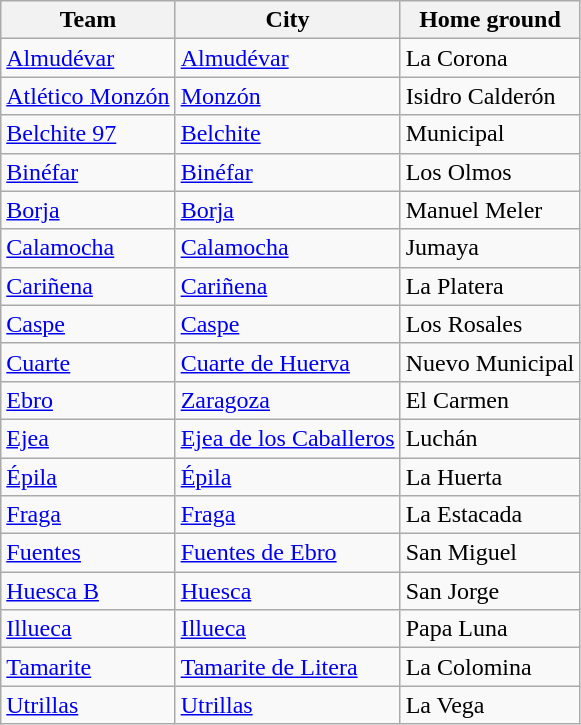<table class="wikitable sortable">
<tr>
<th>Team</th>
<th>City</th>
<th>Home ground</th>
</tr>
<tr>
<td><a href='#'>Almudévar</a></td>
<td><a href='#'>Almudévar</a></td>
<td>La Corona</td>
</tr>
<tr>
<td><a href='#'>Atlético Monzón</a></td>
<td><a href='#'>Monzón</a></td>
<td>Isidro Calderón</td>
</tr>
<tr>
<td><a href='#'>Belchite 97</a></td>
<td><a href='#'>Belchite</a></td>
<td>Municipal</td>
</tr>
<tr>
<td><a href='#'>Binéfar</a></td>
<td><a href='#'>Binéfar</a></td>
<td>Los Olmos</td>
</tr>
<tr>
<td><a href='#'>Borja</a></td>
<td><a href='#'>Borja</a></td>
<td>Manuel Meler</td>
</tr>
<tr>
<td><a href='#'>Calamocha</a></td>
<td><a href='#'>Calamocha</a></td>
<td>Jumaya</td>
</tr>
<tr>
<td><a href='#'>Cariñena</a></td>
<td><a href='#'>Cariñena</a></td>
<td>La Platera</td>
</tr>
<tr>
<td><a href='#'>Caspe</a></td>
<td><a href='#'>Caspe</a></td>
<td>Los Rosales</td>
</tr>
<tr>
<td><a href='#'>Cuarte</a></td>
<td><a href='#'>Cuarte de Huerva</a></td>
<td>Nuevo Municipal</td>
</tr>
<tr>
<td><a href='#'>Ebro</a></td>
<td><a href='#'>Zaragoza</a></td>
<td>El Carmen</td>
</tr>
<tr>
<td><a href='#'>Ejea</a></td>
<td><a href='#'>Ejea de los Caballeros</a></td>
<td>Luchán</td>
</tr>
<tr>
<td><a href='#'>Épila</a></td>
<td><a href='#'>Épila</a></td>
<td>La Huerta</td>
</tr>
<tr>
<td><a href='#'>Fraga</a></td>
<td><a href='#'>Fraga</a></td>
<td>La Estacada</td>
</tr>
<tr>
<td><a href='#'>Fuentes</a></td>
<td><a href='#'>Fuentes de Ebro</a></td>
<td>San Miguel</td>
</tr>
<tr>
<td><a href='#'>Huesca B</a></td>
<td><a href='#'>Huesca</a></td>
<td>San Jorge</td>
</tr>
<tr>
<td><a href='#'>Illueca</a></td>
<td><a href='#'>Illueca</a></td>
<td>Papa Luna</td>
</tr>
<tr>
<td><a href='#'>Tamarite</a></td>
<td><a href='#'>Tamarite de Litera</a></td>
<td>La Colomina</td>
</tr>
<tr>
<td><a href='#'>Utrillas</a></td>
<td><a href='#'>Utrillas</a></td>
<td>La Vega</td>
</tr>
</table>
